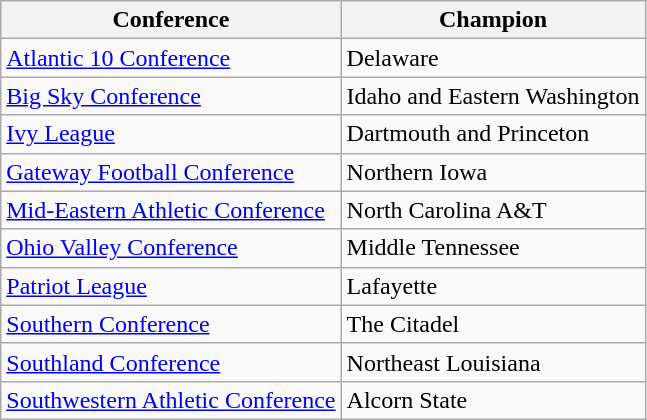<table class="wikitable">
<tr>
<th>Conference</th>
<th>Champion</th>
</tr>
<tr>
<td><a href='#'>Atlantic 10 Conference</a></td>
<td>Delaware</td>
</tr>
<tr>
<td><a href='#'>Big Sky Conference</a></td>
<td>Idaho and Eastern Washington</td>
</tr>
<tr>
<td><a href='#'>Ivy League</a></td>
<td>Dartmouth and Princeton</td>
</tr>
<tr>
<td><a href='#'>Gateway Football Conference</a></td>
<td>Northern Iowa</td>
</tr>
<tr>
<td><a href='#'>Mid-Eastern Athletic Conference</a></td>
<td>North Carolina A&T</td>
</tr>
<tr>
<td><a href='#'>Ohio Valley Conference</a></td>
<td>Middle Tennessee</td>
</tr>
<tr>
<td><a href='#'>Patriot League</a></td>
<td>Lafayette</td>
</tr>
<tr>
<td><a href='#'>Southern Conference</a></td>
<td>The Citadel</td>
</tr>
<tr>
<td><a href='#'>Southland Conference</a></td>
<td>Northeast Louisiana</td>
</tr>
<tr>
<td><a href='#'>Southwestern Athletic Conference</a></td>
<td>Alcorn State</td>
</tr>
</table>
